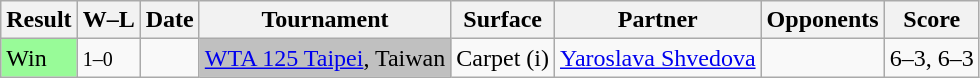<table class="sortable wikitable">
<tr>
<th>Result</th>
<th class="unsortable">W–L</th>
<th>Date</th>
<th>Tournament</th>
<th>Surface</th>
<th>Partner</th>
<th>Opponents</th>
<th class="unsortable">Score</th>
</tr>
<tr>
<td bgcolor=98FB98>Win</td>
<td><small>1–0</small></td>
<td><a href='#'></a></td>
<td bgcolor=silver><a href='#'>WTA 125 Taipei</a>, Taiwan</td>
<td>Carpet (i)</td>
<td> <a href='#'>Yaroslava Shvedova</a></td>
<td></td>
<td>6–3, 6–3</td>
</tr>
</table>
